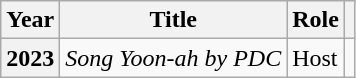<table class="wikitable sortable plainrowheaders">
<tr>
<th scope="col">Year</th>
<th scope="col">Title</th>
<th scope="col">Role</th>
<th scope="col" class="unsortable"></th>
</tr>
<tr>
<th scope="row">2023</th>
<td><em>Song Yoon-ah by PDC</em></td>
<td>Host</td>
<td></td>
</tr>
</table>
